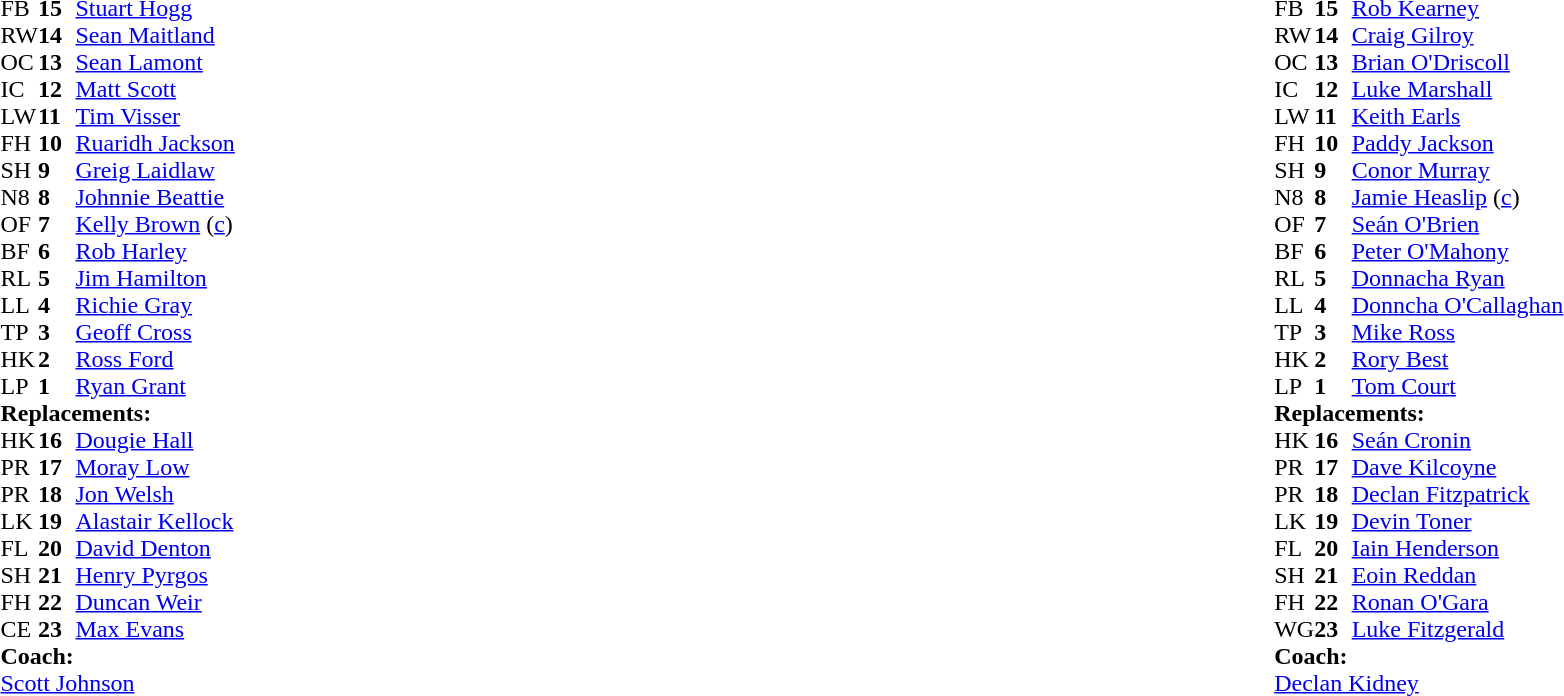<table style="width:100%">
<tr>
<td style="vertical-align:top;width:50%"><br><table cellspacing="0" cellpadding="0">
<tr>
<th width="25"></th>
<th width="25"></th>
</tr>
<tr>
<td>FB</td>
<td><strong>15</strong></td>
<td><a href='#'>Stuart Hogg</a></td>
</tr>
<tr>
<td>RW</td>
<td><strong>14</strong></td>
<td><a href='#'>Sean Maitland</a></td>
</tr>
<tr>
<td>OC</td>
<td><strong>13</strong></td>
<td><a href='#'>Sean Lamont</a></td>
</tr>
<tr>
<td>IC</td>
<td><strong>12</strong></td>
<td><a href='#'>Matt Scott</a></td>
</tr>
<tr>
<td>LW</td>
<td><strong>11</strong></td>
<td><a href='#'>Tim Visser</a></td>
</tr>
<tr>
<td>FH</td>
<td><strong>10</strong></td>
<td><a href='#'>Ruaridh Jackson</a></td>
<td></td>
<td></td>
</tr>
<tr>
<td>SH</td>
<td><strong>9</strong></td>
<td><a href='#'>Greig Laidlaw</a></td>
</tr>
<tr>
<td>N8</td>
<td><strong>8</strong></td>
<td><a href='#'>Johnnie Beattie</a></td>
<td></td>
<td></td>
<td></td>
<td></td>
</tr>
<tr>
<td>OF</td>
<td><strong>7</strong></td>
<td><a href='#'>Kelly Brown</a> (<a href='#'>c</a>)</td>
<td></td>
<td colspan="2"></td>
</tr>
<tr>
<td>BF</td>
<td><strong>6</strong></td>
<td><a href='#'>Rob Harley</a></td>
<td></td>
<td></td>
<td></td>
</tr>
<tr>
<td>RL</td>
<td><strong>5</strong></td>
<td><a href='#'>Jim Hamilton</a></td>
<td></td>
<td></td>
</tr>
<tr>
<td>LL</td>
<td><strong>4</strong></td>
<td><a href='#'>Richie Gray</a></td>
</tr>
<tr>
<td>TP</td>
<td><strong>3</strong></td>
<td><a href='#'>Geoff Cross</a></td>
<td></td>
<td></td>
<td></td>
<td></td>
</tr>
<tr>
<td>HK</td>
<td><strong>2</strong></td>
<td><a href='#'>Ross Ford</a></td>
<td></td>
<td></td>
</tr>
<tr>
<td>LP</td>
<td><strong>1</strong></td>
<td><a href='#'>Ryan Grant</a></td>
<td></td>
</tr>
<tr>
<td colspan=3><strong>Replacements:</strong></td>
</tr>
<tr>
<td>HK</td>
<td><strong>16</strong></td>
<td><a href='#'>Dougie Hall</a></td>
<td></td>
<td></td>
</tr>
<tr>
<td>PR</td>
<td><strong>17</strong></td>
<td><a href='#'>Moray Low</a></td>
<td></td>
<td></td>
<td></td>
<td></td>
</tr>
<tr>
<td>PR</td>
<td><strong>18</strong></td>
<td><a href='#'>Jon Welsh</a></td>
</tr>
<tr>
<td>LK</td>
<td><strong>19</strong></td>
<td><a href='#'>Alastair Kellock</a></td>
<td></td>
<td></td>
</tr>
<tr>
<td>FL</td>
<td><strong>20</strong></td>
<td><a href='#'>David Denton</a></td>
<td></td>
<td></td>
<td></td>
<td></td>
</tr>
<tr>
<td>SH</td>
<td><strong>21</strong></td>
<td><a href='#'>Henry Pyrgos</a></td>
</tr>
<tr>
<td>FH</td>
<td><strong>22</strong></td>
<td><a href='#'>Duncan Weir</a></td>
<td></td>
<td></td>
</tr>
<tr>
<td>CE</td>
<td><strong>23</strong></td>
<td><a href='#'>Max Evans</a></td>
</tr>
<tr>
<td colspan=3><strong>Coach:</strong></td>
</tr>
<tr>
<td colspan="4"> <a href='#'>Scott Johnson</a></td>
</tr>
</table>
</td>
<td valign="top"></td>
<td style="vertical-align:top;width:50%"><br><table cellspacing="0" cellpadding="0" style="margin:auto">
<tr>
<th width="25"></th>
<th width="25"></th>
</tr>
<tr>
<td>FB</td>
<td><strong>15</strong></td>
<td><a href='#'>Rob Kearney</a></td>
</tr>
<tr>
<td>RW</td>
<td><strong>14</strong></td>
<td><a href='#'>Craig Gilroy</a></td>
<td></td>
<td></td>
</tr>
<tr>
<td>OC</td>
<td><strong>13</strong></td>
<td><a href='#'>Brian O'Driscoll</a></td>
</tr>
<tr>
<td>IC</td>
<td><strong>12</strong></td>
<td><a href='#'>Luke Marshall</a></td>
</tr>
<tr>
<td>LW</td>
<td><strong>11</strong></td>
<td><a href='#'>Keith Earls</a></td>
</tr>
<tr>
<td>FH</td>
<td><strong>10</strong></td>
<td><a href='#'>Paddy Jackson</a></td>
<td></td>
<td></td>
</tr>
<tr>
<td>SH</td>
<td><strong>9</strong></td>
<td><a href='#'>Conor Murray</a></td>
<td></td>
<td></td>
</tr>
<tr>
<td>N8</td>
<td><strong>8</strong></td>
<td><a href='#'>Jamie Heaslip</a> (<a href='#'>c</a>)</td>
</tr>
<tr>
<td>OF</td>
<td><strong>7</strong></td>
<td><a href='#'>Seán O'Brien</a></td>
</tr>
<tr>
<td>BF</td>
<td><strong>6</strong></td>
<td><a href='#'>Peter O'Mahony</a></td>
<td></td>
<td></td>
</tr>
<tr>
<td>RL</td>
<td><strong>5</strong></td>
<td><a href='#'>Donnacha Ryan</a></td>
</tr>
<tr>
<td>LL</td>
<td><strong>4</strong></td>
<td><a href='#'>Donncha O'Callaghan</a></td>
<td></td>
<td></td>
</tr>
<tr>
<td>TP</td>
<td><strong>3</strong></td>
<td><a href='#'>Mike Ross</a></td>
</tr>
<tr>
<td>HK</td>
<td><strong>2</strong></td>
<td><a href='#'>Rory Best</a></td>
</tr>
<tr>
<td>LP</td>
<td><strong>1</strong></td>
<td><a href='#'>Tom Court</a></td>
<td></td>
<td></td>
</tr>
<tr>
<td colspan=3><strong>Replacements:</strong></td>
</tr>
<tr>
<td>HK</td>
<td><strong>16</strong></td>
<td><a href='#'>Seán Cronin</a></td>
</tr>
<tr>
<td>PR</td>
<td><strong>17</strong></td>
<td><a href='#'>Dave Kilcoyne</a></td>
<td></td>
<td></td>
</tr>
<tr>
<td>PR</td>
<td><strong>18</strong></td>
<td><a href='#'>Declan Fitzpatrick</a></td>
</tr>
<tr>
<td>LK</td>
<td><strong>19</strong></td>
<td><a href='#'>Devin Toner</a></td>
<td></td>
<td></td>
</tr>
<tr>
<td>FL</td>
<td><strong>20</strong></td>
<td><a href='#'>Iain Henderson</a></td>
<td></td>
<td></td>
</tr>
<tr>
<td>SH</td>
<td><strong>21</strong></td>
<td><a href='#'>Eoin Reddan</a></td>
<td></td>
<td></td>
</tr>
<tr>
<td>FH</td>
<td><strong>22</strong></td>
<td><a href='#'>Ronan O'Gara</a></td>
<td></td>
<td></td>
</tr>
<tr>
<td>WG</td>
<td><strong>23</strong></td>
<td><a href='#'>Luke Fitzgerald</a></td>
<td></td>
<td></td>
</tr>
<tr>
<td colspan=3><strong>Coach:</strong></td>
</tr>
<tr>
<td colspan="4"> <a href='#'>Declan Kidney</a></td>
</tr>
</table>
</td>
</tr>
</table>
